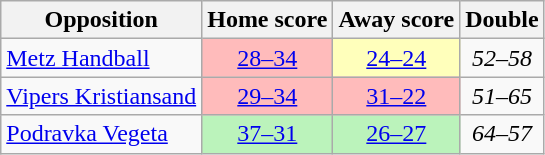<table class="wikitable" style="text-align: center;">
<tr>
<th>Opposition</th>
<th>Home score</th>
<th>Away score</th>
<th>Double</th>
</tr>
<tr>
<td align="left"> <a href='#'>Metz Handball</a></td>
<td bgcolor=#FFBBBB><a href='#'>28–34</a></td>
<td bgcolor=#FFFFBB><a href='#'>24–24</a></td>
<td><em>52–58</em></td>
</tr>
<tr>
<td align="left"> <a href='#'>Vipers Kristiansand</a></td>
<td bgcolor=#FFBBBB><a href='#'>29–34</a></td>
<td bgcolor=#FFBBBB><a href='#'>31–22</a></td>
<td><em>51–65</em></td>
</tr>
<tr>
<td align="left"> <a href='#'>Podravka Vegeta</a></td>
<td bgcolor=#BBF3BB><a href='#'>37–31</a></td>
<td bgcolor=#BBF3BB><a href='#'>26–27</a></td>
<td><em>64–57</em></td>
</tr>
</table>
